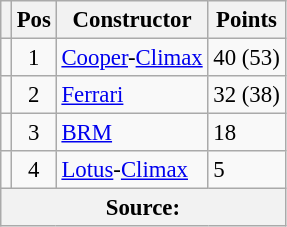<table class="wikitable" style="font-size: 95%;">
<tr>
<th></th>
<th>Pos</th>
<th>Constructor</th>
<th>Points</th>
</tr>
<tr>
<td align="left"></td>
<td align="center">1</td>
<td> <a href='#'>Cooper</a>-<a href='#'>Climax</a></td>
<td align="left">40 (53)</td>
</tr>
<tr>
<td align="left"></td>
<td align="center">2</td>
<td> <a href='#'>Ferrari</a></td>
<td align="left">32 (38)</td>
</tr>
<tr>
<td align="left"></td>
<td align="center">3</td>
<td> <a href='#'>BRM</a></td>
<td align="left">18</td>
</tr>
<tr>
<td align="left"></td>
<td align="center">4</td>
<td> <a href='#'>Lotus</a>-<a href='#'>Climax</a></td>
<td align="left">5</td>
</tr>
<tr>
<th colspan=4>Source:</th>
</tr>
</table>
